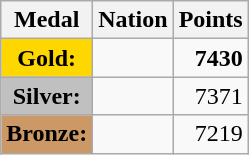<table class="wikitable">
<tr>
<th>Medal</th>
<th>Nation</th>
<th>Points</th>
</tr>
<tr>
<td style="text-align:center;background-color:gold;"><strong>Gold:</strong></td>
<td></td>
<td align="right"><strong>7430</strong></td>
</tr>
<tr>
<td style="text-align:center;background-color:silver;"><strong>Silver:</strong></td>
<td></td>
<td align="right">7371</td>
</tr>
<tr>
<td style="text-align:center;background-color:#CC9966;"><strong>Bronze:</strong></td>
<td></td>
<td align="right">7219</td>
</tr>
</table>
